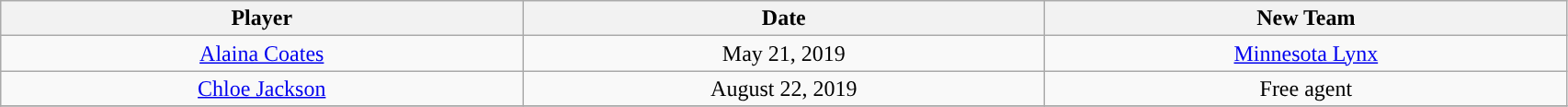<table class="wikitable sortable sortable">
<tr>
<th width="10%">Player</th>
<th width="10%">Date</th>
<th width="10%">New Team</th>
</tr>
<tr style="text-align: center">
<td><a href='#'>Alaina Coates</a></td>
<td>May 21, 2019</td>
<td><a href='#'>Minnesota Lynx</a></td>
</tr>
<tr style="text-align: center">
<td><a href='#'>Chloe Jackson</a></td>
<td>August 22, 2019</td>
<td>Free agent</td>
</tr>
<tr>
</tr>
</table>
